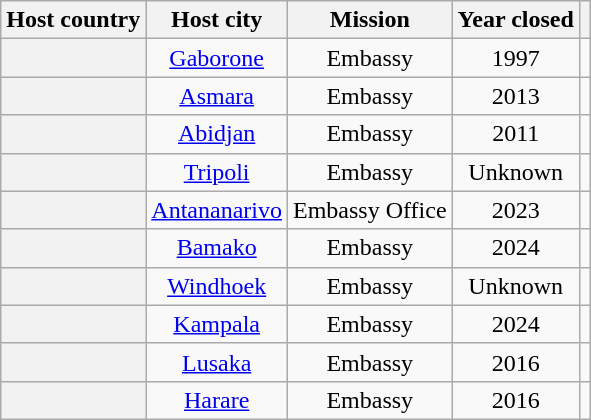<table class="wikitable plainrowheaders" style="text-align:center;">
<tr>
<th scope="col">Host country</th>
<th scope="col">Host city</th>
<th scope="col">Mission</th>
<th scope="col">Year closed</th>
<th scope="col"></th>
</tr>
<tr>
<th scope="row"></th>
<td><a href='#'>Gaborone</a></td>
<td>Embassy</td>
<td>1997</td>
<td></td>
</tr>
<tr>
<th scope="row"></th>
<td><a href='#'>Asmara</a></td>
<td>Embassy</td>
<td>2013</td>
<td></td>
</tr>
<tr>
<th scope="row"></th>
<td><a href='#'>Abidjan</a></td>
<td>Embassy</td>
<td>2011</td>
<td></td>
</tr>
<tr>
<th scope="row"></th>
<td><a href='#'>Tripoli</a></td>
<td>Embassy</td>
<td>Unknown</td>
<td></td>
</tr>
<tr>
<th scope="row"></th>
<td><a href='#'>Antananarivo</a></td>
<td>Embassy Office</td>
<td>2023</td>
<td></td>
</tr>
<tr>
<th scope="row"></th>
<td><a href='#'>Bamako</a></td>
<td>Embassy</td>
<td>2024</td>
<td></td>
</tr>
<tr>
<th scope="row"></th>
<td><a href='#'>Windhoek</a></td>
<td>Embassy</td>
<td>Unknown</td>
<td></td>
</tr>
<tr>
<th scope="row"></th>
<td><a href='#'>Kampala</a></td>
<td>Embassy</td>
<td>2024</td>
<td></td>
</tr>
<tr>
<th scope="row"></th>
<td><a href='#'>Lusaka</a></td>
<td>Embassy</td>
<td>2016</td>
<td></td>
</tr>
<tr>
<th scope="row"></th>
<td><a href='#'>Harare</a></td>
<td>Embassy</td>
<td>2016</td>
<td></td>
</tr>
</table>
